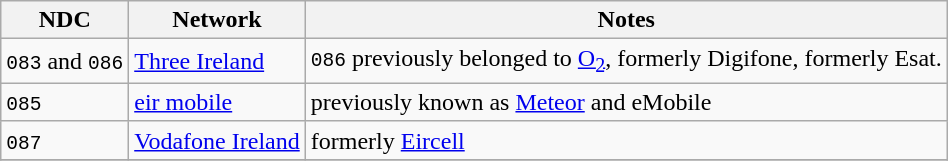<table class="wikitable">
<tr>
<th>NDC</th>
<th>Network</th>
<th>Notes</th>
</tr>
<tr>
<td><code>083</code> and <code>086</code></td>
<td><a href='#'>Three Ireland</a></td>
<td><code>086</code> previously belonged to <a href='#'>O<sub>2</sub></a>, formerly Digifone, formerly Esat.</td>
</tr>
<tr>
<td><code>085</code></td>
<td><a href='#'>eir mobile</a></td>
<td>previously known as <a href='#'>Meteor</a> and eMobile</td>
</tr>
<tr>
<td><code>087</code></td>
<td><a href='#'>Vodafone Ireland</a></td>
<td>formerly <a href='#'>Eircell</a></td>
</tr>
<tr>
</tr>
</table>
